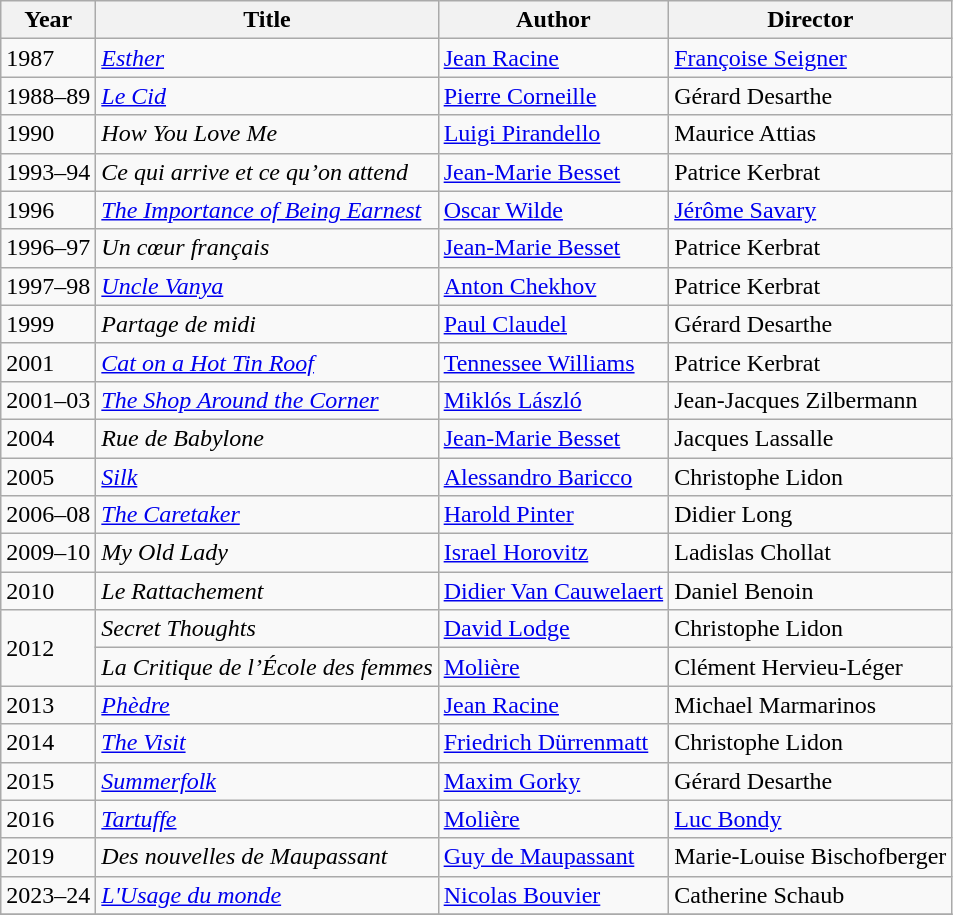<table class="wikitable">
<tr>
<th>Year</th>
<th>Title</th>
<th>Author</th>
<th>Director</th>
</tr>
<tr>
<td>1987</td>
<td><em><a href='#'>Esther</a></em></td>
<td><a href='#'>Jean Racine</a></td>
<td><a href='#'>Françoise Seigner</a></td>
</tr>
<tr>
<td>1988–89</td>
<td><em><a href='#'>Le Cid</a></em></td>
<td><a href='#'>Pierre Corneille</a></td>
<td>Gérard Desarthe</td>
</tr>
<tr>
<td>1990</td>
<td><em>How You Love Me</em></td>
<td><a href='#'>Luigi Pirandello</a></td>
<td>Maurice Attias</td>
</tr>
<tr>
<td>1993–94</td>
<td><em>Ce qui arrive et ce qu’on attend</em></td>
<td><a href='#'>Jean-Marie Besset</a></td>
<td>Patrice Kerbrat</td>
</tr>
<tr>
<td>1996</td>
<td><em><a href='#'>The Importance of Being Earnest</a></em></td>
<td><a href='#'>Oscar Wilde</a></td>
<td><a href='#'>Jérôme Savary</a></td>
</tr>
<tr>
<td>1996–97</td>
<td><em>Un cœur français</em></td>
<td><a href='#'>Jean-Marie Besset</a></td>
<td>Patrice Kerbrat</td>
</tr>
<tr>
<td>1997–98</td>
<td><em><a href='#'>Uncle Vanya</a></em></td>
<td><a href='#'>Anton Chekhov</a></td>
<td>Patrice Kerbrat</td>
</tr>
<tr>
<td>1999</td>
<td><em>Partage de midi</em></td>
<td><a href='#'>Paul Claudel</a></td>
<td>Gérard Desarthe</td>
</tr>
<tr>
<td>2001</td>
<td><em><a href='#'>Cat on a Hot Tin Roof</a></em></td>
<td><a href='#'>Tennessee Williams</a></td>
<td>Patrice Kerbrat</td>
</tr>
<tr>
<td>2001–03</td>
<td><em><a href='#'>The Shop Around the Corner</a></em></td>
<td><a href='#'>Miklós László</a></td>
<td>Jean-Jacques Zilbermann</td>
</tr>
<tr>
<td>2004</td>
<td><em>Rue de Babylone</em></td>
<td><a href='#'>Jean-Marie Besset</a></td>
<td>Jacques Lassalle</td>
</tr>
<tr>
<td>2005</td>
<td><em><a href='#'>Silk</a></em></td>
<td><a href='#'>Alessandro Baricco</a></td>
<td>Christophe Lidon</td>
</tr>
<tr>
<td>2006–08</td>
<td><em><a href='#'>The Caretaker</a></em></td>
<td><a href='#'>Harold Pinter</a></td>
<td>Didier Long</td>
</tr>
<tr>
<td>2009–10</td>
<td><em>My Old Lady</em></td>
<td><a href='#'>Israel Horovitz</a></td>
<td>Ladislas Chollat</td>
</tr>
<tr>
<td>2010</td>
<td><em>Le Rattachement</em></td>
<td><a href='#'>Didier Van Cauwelaert</a></td>
<td>Daniel Benoin</td>
</tr>
<tr>
<td rowspan=2>2012</td>
<td><em>Secret Thoughts</em></td>
<td><a href='#'>David Lodge</a></td>
<td>Christophe Lidon</td>
</tr>
<tr>
<td><em>La Critique de l’École des femmes</em></td>
<td><a href='#'>Molière</a></td>
<td>Clément Hervieu-Léger</td>
</tr>
<tr>
<td>2013</td>
<td><em><a href='#'>Phèdre</a></em></td>
<td><a href='#'>Jean Racine</a></td>
<td>Michael Marmarinos</td>
</tr>
<tr>
<td>2014</td>
<td><em><a href='#'>The Visit</a></em></td>
<td><a href='#'>Friedrich Dürrenmatt</a></td>
<td>Christophe Lidon</td>
</tr>
<tr>
<td>2015</td>
<td><em><a href='#'>Summerfolk</a></em></td>
<td><a href='#'>Maxim Gorky</a></td>
<td>Gérard Desarthe</td>
</tr>
<tr>
<td>2016</td>
<td><em><a href='#'>Tartuffe</a></em></td>
<td><a href='#'>Molière</a></td>
<td><a href='#'>Luc Bondy</a></td>
</tr>
<tr>
<td>2019</td>
<td><em>Des nouvelles de Maupassant</em></td>
<td><a href='#'>Guy de Maupassant</a></td>
<td>Marie-Louise Bischofberger</td>
</tr>
<tr>
<td>2023–24</td>
<td><em><a href='#'>L'Usage du monde</a></em></td>
<td><a href='#'>Nicolas Bouvier</a></td>
<td>Catherine Schaub</td>
</tr>
<tr>
</tr>
</table>
